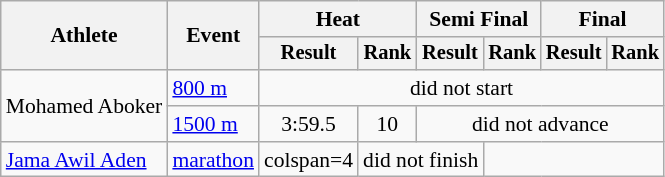<table class=wikitable style="font-size:90%">
<tr>
<th rowspan="2">Athlete</th>
<th rowspan="2">Event</th>
<th colspan="2">Heat</th>
<th colspan="2">Semi Final</th>
<th colspan="2">Final</th>
</tr>
<tr style="font-size:95%">
<th>Result</th>
<th>Rank</th>
<th>Result</th>
<th>Rank</th>
<th>Result</th>
<th>Rank</th>
</tr>
<tr align=center>
<td align=left rowspan=2>Mohamed Aboker</td>
<td align=left><a href='#'>800 m</a></td>
<td colspan=6>did not start</td>
</tr>
<tr align=center>
<td align=left><a href='#'>1500 m</a></td>
<td>3:59.5</td>
<td>10</td>
<td colspan=4>did not advance</td>
</tr>
<tr align=center>
<td align=left><a href='#'>Jama Awil Aden</a></td>
<td align=left><a href='#'>marathon</a></td>
<td>colspan=4 </td>
<td colspan=2>did not finish</td>
</tr>
</table>
